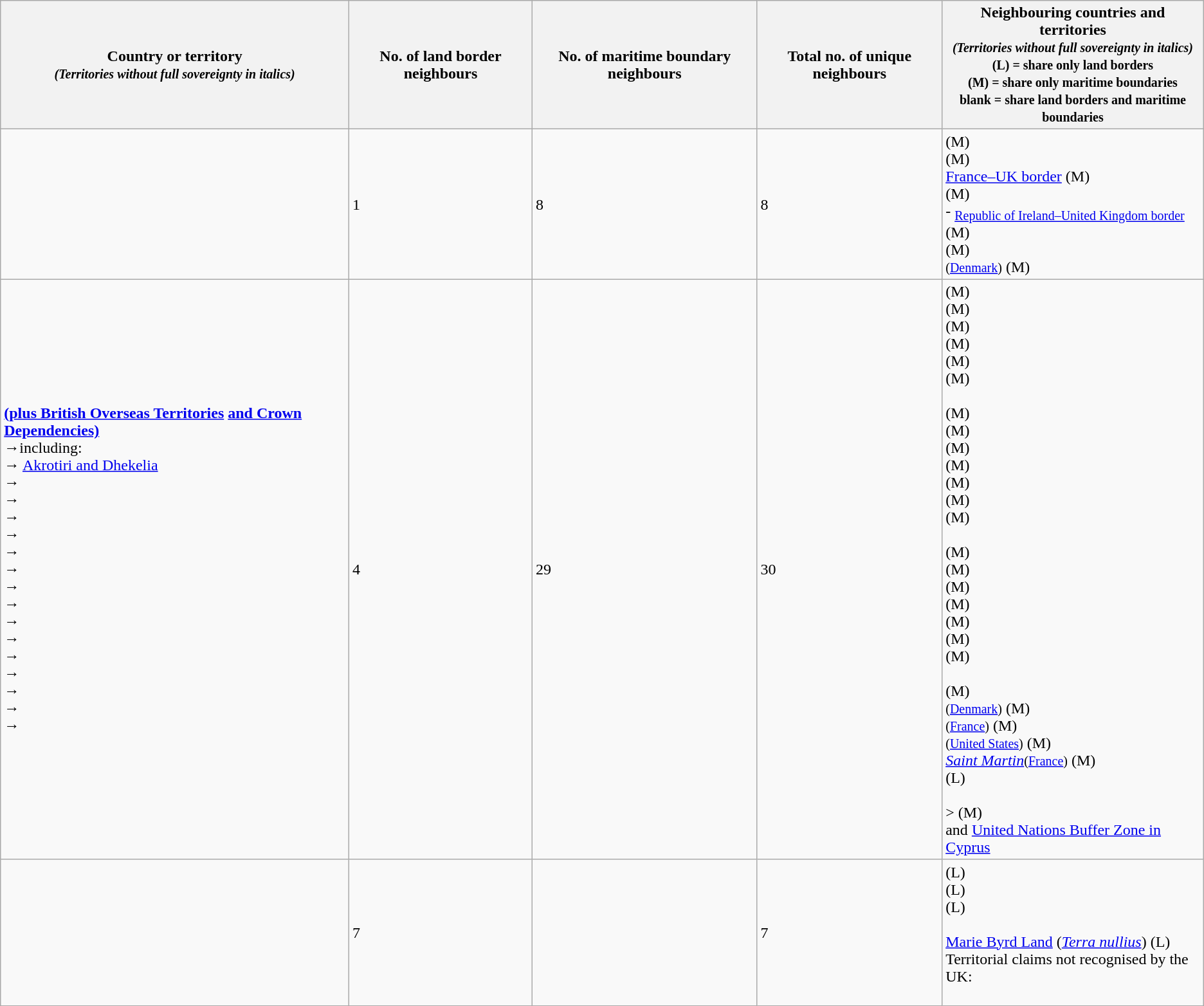<table class="wikitable sortable">
<tr>
<th>Country or territory<br><small><em>(Territories without full sovereignty in italics)</em></small></th>
<th data-sort-type="number">No. of land border neighbours</th>
<th data-sort-type="number">No. of maritime boundary neighbours</th>
<th data-sort-type="number">Total no. of unique neighbours</th>
<th class="unsortable">Neighbouring countries and territories<br><small><em>(Territories without full sovereignty in italics)</em></small><br><small>(L) = share only land borders</small><br><small>(M) = share only maritime boundaries</small><br><small>blank = share land borders and maritime boundaries</small></th>
</tr>
<tr>
<td><strong></strong></td>
<td>1 </td>
<td>8</td>
<td>8</td>
<td> (M)<br> (M)<br> <a href='#'>France–UK border</a> (M)<br> (M)<br> - <sub><a href='#'>Republic of Ireland–United Kingdom border</a></sub><br> (M)<br> (M)<br><em></em><small>(<a href='#'>Denmark</a>)</small> (M)</td>
</tr>
<tr>
<td><strong> <a href='#'>(plus British Overseas Territories</a> <a href='#'>and Crown Dependencies)</a></strong><br>→including:<br>→ <a href='#'>Akrotiri and Dhekelia</a><br>→<br>→<br>→<br>→<br>→<br>→<br>→<br>→<br>→<br>→<br>→<br>→<br>→<br>→<br>→</td>
<td>4</td>
<td>29</td>
<td>30</td>
<td> (M)<br> (M)<br> (M)<br> (M)<br> (M)<br> (M)<br><br> (M)<br> (M)<br> (M)<br> (M)<br> (M)<br> (M)<br> (M)<br><br> (M)<br> (M)<br> (M)<br> (M)<br> (M)<br> (M)<br> (M)<br><br> (M)<br><em></em><small>(<a href='#'>Denmark</a>)</small> (M)<br><em></em><small>(<a href='#'>France</a>)</small> (M)<br><em></em><small>(<a href='#'>United States</a>)</small> (M)<br><em> <a href='#'>Saint Martin</a></em><small>(<a href='#'>France</a>)</small> (M)<br><em></em> (L)<br><br>> (M)<br> and  <a href='#'>United Nations Buffer Zone in Cyprus</a></td>
</tr>
<tr>
<td><strong></strong></td>
<td>7</td>
<td></td>
<td>7</td>
<td> (L)<br> (L)<br> (L)<br><br> <a href='#'>Marie Byrd Land</a> (<em><a href='#'>Terra nullius</a></em>) (L)<br>Territorial claims not recognised by the UK:<br><br></td>
</tr>
</table>
